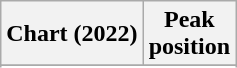<table class="wikitable sortable plainrowheaders" style="text-align:center">
<tr>
<th scope="col">Chart (2022)</th>
<th scope="col">Peak<br>position</th>
</tr>
<tr>
</tr>
<tr>
</tr>
<tr>
</tr>
</table>
